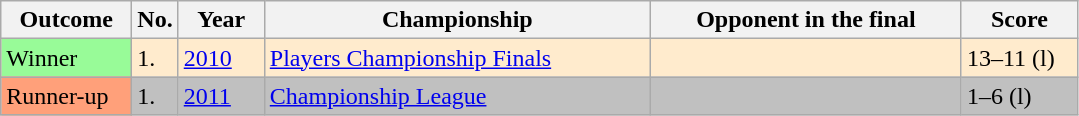<table class="sortable wikitable">
<tr>
<th width="80">Outcome</th>
<th width="20">No.</th>
<th width="50">Year</th>
<th style="width:250px;">Championship</th>
<th style="width:200px;">Opponent in the final</th>
<th width="70">Score</th>
</tr>
<tr style="background:#ffebcd;">
<td style="background:#98FB98">Winner</td>
<td>1.</td>
<td><a href='#'>2010</a></td>
<td><a href='#'>Players Championship Finals</a></td>
<td> </td>
<td>13–11 (l)</td>
</tr>
<tr bgcolor="silver">
<td style="background:#ffa07a;">Runner-up</td>
<td>1.</td>
<td><a href='#'>2011</a></td>
<td><a href='#'>Championship League</a></td>
<td> </td>
<td>1–6 (l)</td>
</tr>
</table>
